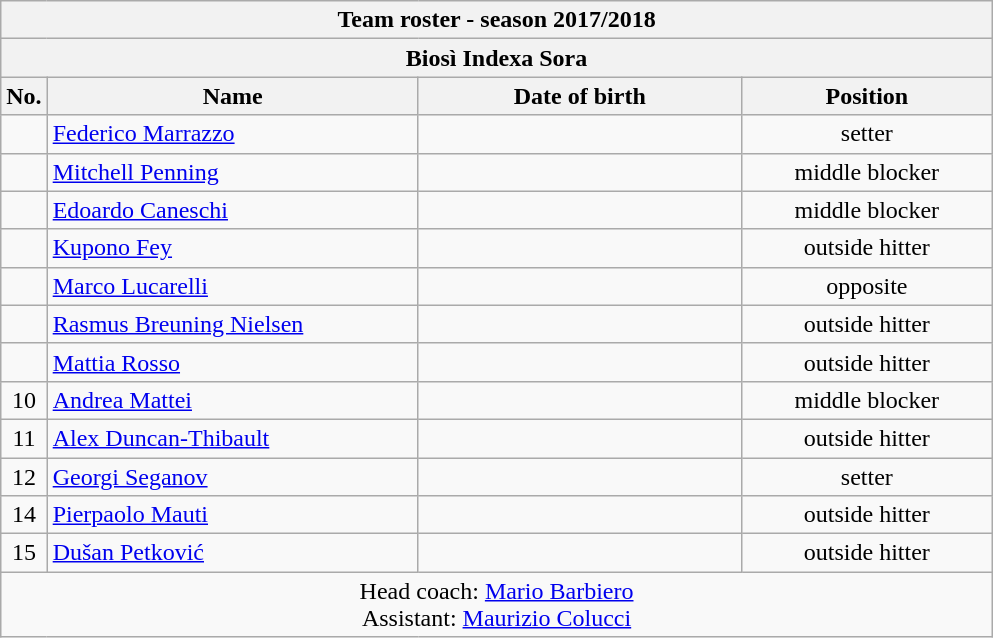<table class="wikitable collapsible collapsed sortable" style="font-size:100%; text-align:center;">
<tr>
<th colspan=6>Team roster - season 2017/2018</th>
</tr>
<tr>
<th colspan=6>Biosì Indexa Sora</th>
</tr>
<tr>
<th>No.</th>
<th style="width:15em">Name</th>
<th style="width:13em">Date of birth</th>
<th style="width:10em">Position</th>
</tr>
<tr>
<td></td>
<td align=left> <a href='#'>Federico Marrazzo</a></td>
<td align=right></td>
<td>setter</td>
</tr>
<tr>
<td></td>
<td align=left> <a href='#'>Mitchell Penning</a></td>
<td align=right></td>
<td>middle blocker</td>
</tr>
<tr>
<td></td>
<td align=left> <a href='#'>Edoardo Caneschi</a></td>
<td align=right></td>
<td>middle blocker</td>
</tr>
<tr>
<td></td>
<td align=left> <a href='#'>Kupono Fey</a></td>
<td align=right></td>
<td>outside hitter</td>
</tr>
<tr>
<td></td>
<td align=left> <a href='#'>Marco Lucarelli</a></td>
<td align=right></td>
<td>opposite</td>
</tr>
<tr>
<td></td>
<td align=left> <a href='#'>Rasmus Breuning Nielsen</a></td>
<td align=right></td>
<td>outside hitter</td>
</tr>
<tr>
<td></td>
<td align=left> <a href='#'>Mattia Rosso</a></td>
<td align=right></td>
<td>outside hitter</td>
</tr>
<tr>
<td>10</td>
<td align=left> <a href='#'>Andrea Mattei</a></td>
<td align=right></td>
<td>middle blocker</td>
</tr>
<tr>
<td>11</td>
<td align=left> <a href='#'>Alex Duncan-Thibault</a></td>
<td align=right></td>
<td>outside hitter</td>
</tr>
<tr>
<td>12</td>
<td align=left> <a href='#'>Georgi Seganov</a></td>
<td align=right></td>
<td>setter</td>
</tr>
<tr>
<td>14</td>
<td align=left> <a href='#'>Pierpaolo Mauti</a></td>
<td align=right></td>
<td>outside hitter</td>
</tr>
<tr>
<td>15</td>
<td align=left> <a href='#'>Dušan Petković</a></td>
<td align=right></td>
<td>outside hitter</td>
</tr>
<tr>
<td colspan=4>Head coach: <a href='#'>Mario Barbiero</a><br>Assistant: <a href='#'>Maurizio Colucci</a></td>
</tr>
</table>
